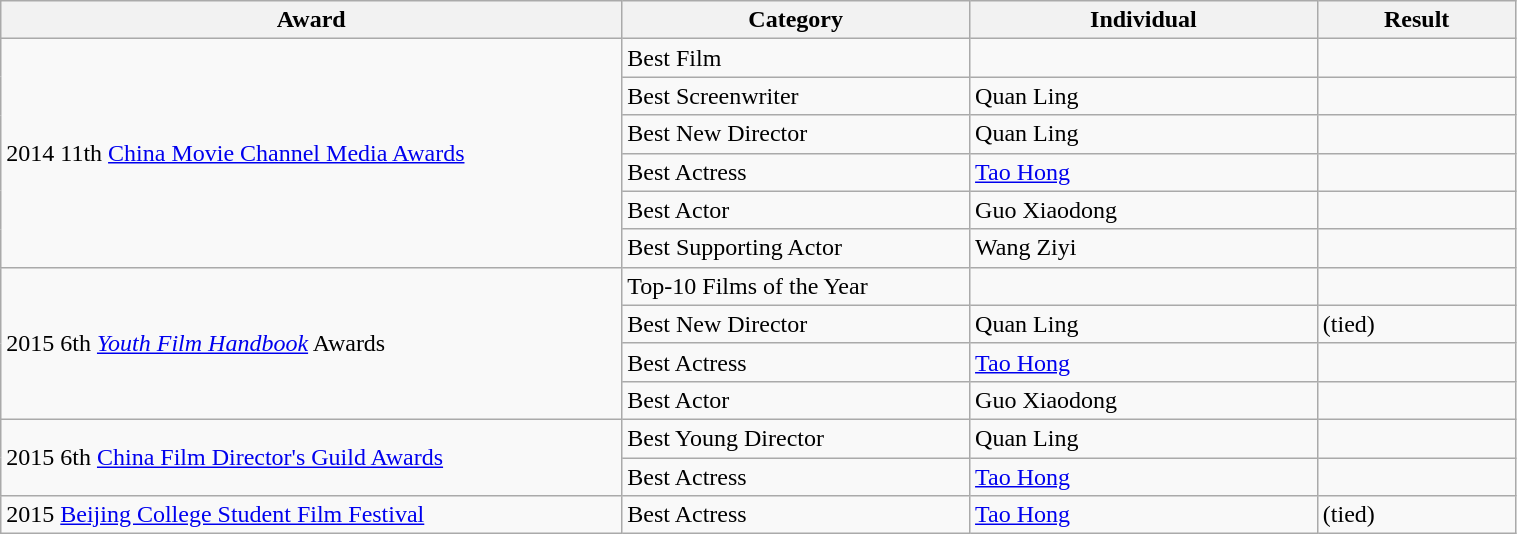<table class="wikitable" width="80%">
<tr align=center>
<th width="25%">Award</th>
<th width="14%">Category</th>
<th width="14%">Individual</th>
<th width="8%">Result</th>
</tr>
<tr>
<td rowspan=6>2014 11th <a href='#'>China Movie Channel Media Awards</a></td>
<td>Best Film</td>
<td></td>
<td></td>
</tr>
<tr>
<td>Best Screenwriter</td>
<td>Quan Ling</td>
<td></td>
</tr>
<tr>
<td>Best New Director</td>
<td>Quan Ling</td>
<td></td>
</tr>
<tr>
<td>Best Actress</td>
<td><a href='#'>Tao Hong</a></td>
<td></td>
</tr>
<tr>
<td>Best Actor</td>
<td>Guo Xiaodong</td>
<td></td>
</tr>
<tr>
<td>Best Supporting Actor</td>
<td>Wang Ziyi</td>
<td></td>
</tr>
<tr>
<td rowspan=4>2015 6th <em><a href='#'>Youth Film Handbook</a></em> Awards</td>
<td>Top-10 Films of the Year</td>
<td></td>
<td></td>
</tr>
<tr>
<td>Best New Director</td>
<td>Quan Ling</td>
<td> (tied)</td>
</tr>
<tr>
<td>Best Actress</td>
<td><a href='#'>Tao Hong</a></td>
<td></td>
</tr>
<tr>
<td>Best Actor</td>
<td>Guo Xiaodong</td>
<td></td>
</tr>
<tr>
<td rowspan=2>2015 6th <a href='#'>China Film Director's Guild Awards</a></td>
<td>Best Young Director</td>
<td>Quan Ling</td>
<td></td>
</tr>
<tr>
<td>Best Actress</td>
<td><a href='#'>Tao Hong</a></td>
<td></td>
</tr>
<tr>
<td>2015 <a href='#'>Beijing College Student Film Festival</a></td>
<td>Best Actress</td>
<td><a href='#'>Tao Hong</a></td>
<td> (tied)</td>
</tr>
</table>
